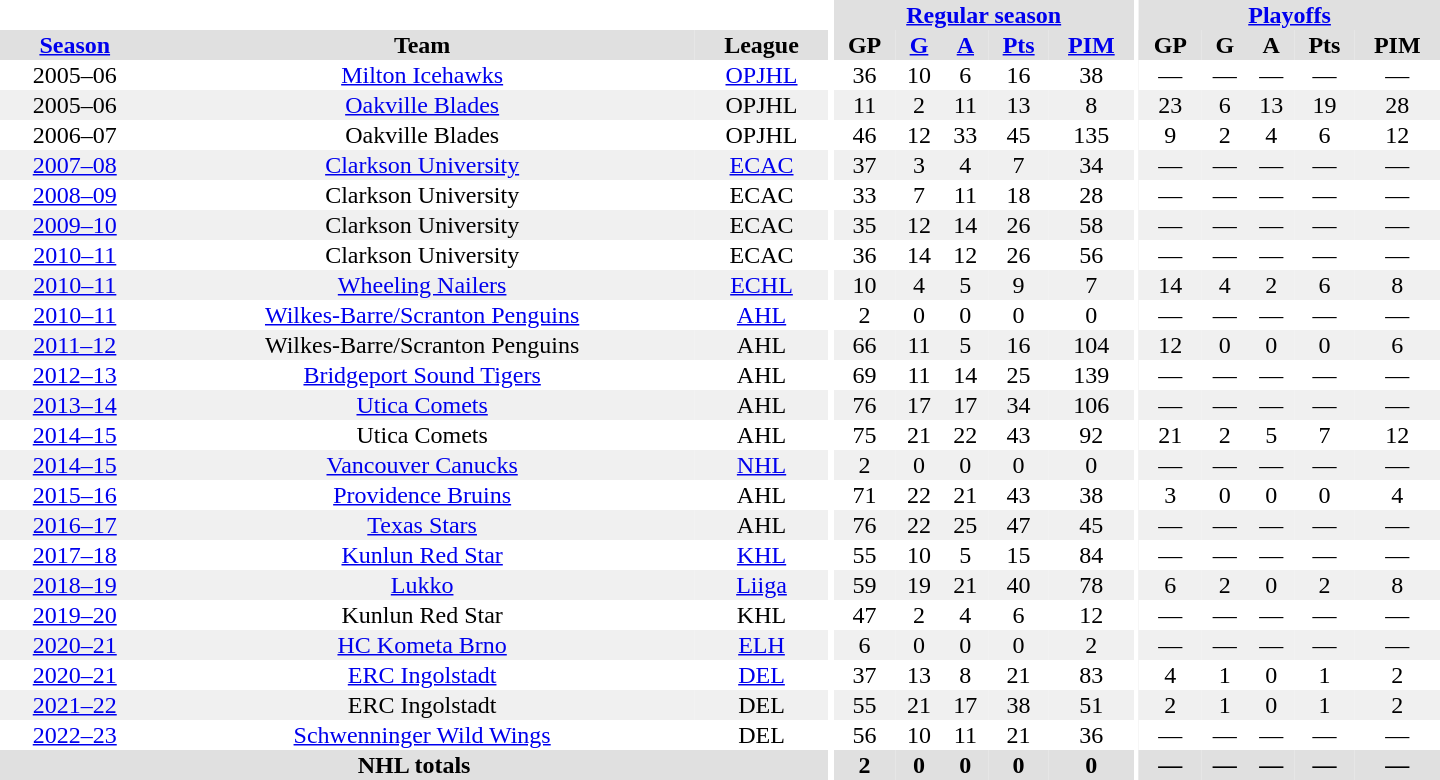<table border="0" cellpadding="1" cellspacing="0" style="text-align:center; width:60em">
<tr bgcolor="#e0e0e0">
<th colspan="3"  bgcolor="#ffffff"></th>
<th rowspan="99" bgcolor="#ffffff"></th>
<th colspan="5"><a href='#'>Regular season</a></th>
<th rowspan="99" bgcolor="#ffffff"></th>
<th colspan="5"><a href='#'>Playoffs</a></th>
</tr>
<tr bgcolor="#e0e0e0">
<th><a href='#'>Season</a></th>
<th>Team</th>
<th>League</th>
<th>GP</th>
<th><a href='#'>G</a></th>
<th><a href='#'>A</a></th>
<th><a href='#'>Pts</a></th>
<th><a href='#'>PIM</a></th>
<th>GP</th>
<th>G</th>
<th>A</th>
<th>Pts</th>
<th>PIM</th>
</tr>
<tr ALIGN="center">
<td>2005–06</td>
<td><a href='#'>Milton Icehawks</a></td>
<td><a href='#'>OPJHL</a></td>
<td>36</td>
<td>10</td>
<td>6</td>
<td>16</td>
<td>38</td>
<td>—</td>
<td>—</td>
<td>—</td>
<td>—</td>
<td>—</td>
</tr>
<tr ALIGN="center" bgcolor="#f0f0f0">
<td>2005–06</td>
<td><a href='#'>Oakville Blades</a></td>
<td>OPJHL</td>
<td>11</td>
<td>2</td>
<td>11</td>
<td>13</td>
<td>8</td>
<td>23</td>
<td>6</td>
<td>13</td>
<td>19</td>
<td>28</td>
</tr>
<tr ALIGN="center">
<td>2006–07</td>
<td>Oakville Blades</td>
<td>OPJHL</td>
<td>46</td>
<td>12</td>
<td>33</td>
<td>45</td>
<td>135</td>
<td>9</td>
<td>2</td>
<td>4</td>
<td>6</td>
<td>12</td>
</tr>
<tr ALIGN="center" bgcolor="#f0f0f0">
<td><a href='#'>2007–08</a></td>
<td><a href='#'>Clarkson University</a></td>
<td><a href='#'>ECAC</a></td>
<td>37</td>
<td>3</td>
<td>4</td>
<td>7</td>
<td>34</td>
<td>—</td>
<td>—</td>
<td>—</td>
<td>—</td>
<td>—</td>
</tr>
<tr ALIGN="center">
<td><a href='#'>2008–09</a></td>
<td>Clarkson University</td>
<td>ECAC</td>
<td>33</td>
<td>7</td>
<td>11</td>
<td>18</td>
<td>28</td>
<td>—</td>
<td>—</td>
<td>—</td>
<td>—</td>
<td>—</td>
</tr>
<tr ALIGN="center"  bgcolor="#f0f0f0">
<td><a href='#'>2009–10</a></td>
<td>Clarkson University</td>
<td>ECAC</td>
<td>35</td>
<td>12</td>
<td>14</td>
<td>26</td>
<td>58</td>
<td>—</td>
<td>—</td>
<td>—</td>
<td>—</td>
<td>—</td>
</tr>
<tr ALIGN="center">
<td><a href='#'>2010–11</a></td>
<td>Clarkson University</td>
<td>ECAC</td>
<td>36</td>
<td>14</td>
<td>12</td>
<td>26</td>
<td>56</td>
<td>—</td>
<td>—</td>
<td>—</td>
<td>—</td>
<td>—</td>
</tr>
<tr ALIGN="center"   bgcolor="#f0f0f0">
<td><a href='#'>2010–11</a></td>
<td><a href='#'>Wheeling Nailers</a></td>
<td><a href='#'>ECHL</a></td>
<td>10</td>
<td>4</td>
<td>5</td>
<td>9</td>
<td>7</td>
<td>14</td>
<td>4</td>
<td>2</td>
<td>6</td>
<td>8</td>
</tr>
<tr ALIGN="center">
<td><a href='#'>2010–11</a></td>
<td><a href='#'>Wilkes-Barre/Scranton Penguins</a></td>
<td><a href='#'>AHL</a></td>
<td>2</td>
<td>0</td>
<td>0</td>
<td>0</td>
<td>0</td>
<td>—</td>
<td>—</td>
<td>—</td>
<td>—</td>
<td>—</td>
</tr>
<tr ALIGN="center"   bgcolor="#f0f0f0">
<td><a href='#'>2011–12</a></td>
<td>Wilkes-Barre/Scranton Penguins</td>
<td>AHL</td>
<td>66</td>
<td>11</td>
<td>5</td>
<td>16</td>
<td>104</td>
<td>12</td>
<td>0</td>
<td>0</td>
<td>0</td>
<td>6</td>
</tr>
<tr ALIGN="center">
<td><a href='#'>2012–13</a></td>
<td><a href='#'>Bridgeport Sound Tigers</a></td>
<td>AHL</td>
<td>69</td>
<td>11</td>
<td>14</td>
<td>25</td>
<td>139</td>
<td>—</td>
<td>—</td>
<td>—</td>
<td>—</td>
<td>—</td>
</tr>
<tr ALIGN="center"  bgcolor="#f0f0f0">
<td><a href='#'>2013–14</a></td>
<td><a href='#'>Utica Comets</a></td>
<td>AHL</td>
<td>76</td>
<td>17</td>
<td>17</td>
<td>34</td>
<td>106</td>
<td>—</td>
<td>—</td>
<td>—</td>
<td>—</td>
<td>—</td>
</tr>
<tr ALIGN="center">
<td><a href='#'>2014–15</a></td>
<td>Utica Comets</td>
<td>AHL</td>
<td>75</td>
<td>21</td>
<td>22</td>
<td>43</td>
<td>92</td>
<td>21</td>
<td>2</td>
<td>5</td>
<td>7</td>
<td>12</td>
</tr>
<tr ALIGN="center"  bgcolor="#f0f0f0">
<td><a href='#'>2014–15</a></td>
<td><a href='#'>Vancouver Canucks</a></td>
<td><a href='#'>NHL</a></td>
<td>2</td>
<td>0</td>
<td>0</td>
<td>0</td>
<td>0</td>
<td>—</td>
<td>—</td>
<td>—</td>
<td>—</td>
<td>—</td>
</tr>
<tr ALIGN="center">
<td><a href='#'>2015–16</a></td>
<td><a href='#'>Providence Bruins</a></td>
<td>AHL</td>
<td>71</td>
<td>22</td>
<td>21</td>
<td>43</td>
<td>38</td>
<td>3</td>
<td>0</td>
<td>0</td>
<td>0</td>
<td>4</td>
</tr>
<tr ALIGN="center"  bgcolor="#f0f0f0">
<td><a href='#'>2016–17</a></td>
<td><a href='#'>Texas Stars</a></td>
<td>AHL</td>
<td>76</td>
<td>22</td>
<td>25</td>
<td>47</td>
<td>45</td>
<td>—</td>
<td>—</td>
<td>—</td>
<td>—</td>
<td>—</td>
</tr>
<tr ALIGN="center">
<td><a href='#'>2017–18</a></td>
<td><a href='#'>Kunlun Red Star</a></td>
<td><a href='#'>KHL</a></td>
<td>55</td>
<td>10</td>
<td>5</td>
<td>15</td>
<td>84</td>
<td>—</td>
<td>—</td>
<td>—</td>
<td>—</td>
<td>—</td>
</tr>
<tr ALIGN="center"  bgcolor="#f0f0f0">
<td><a href='#'>2018–19</a></td>
<td><a href='#'>Lukko</a></td>
<td><a href='#'>Liiga</a></td>
<td>59</td>
<td>19</td>
<td>21</td>
<td>40</td>
<td>78</td>
<td>6</td>
<td>2</td>
<td>0</td>
<td>2</td>
<td>8</td>
</tr>
<tr ALIGN="center">
<td><a href='#'>2019–20</a></td>
<td>Kunlun Red Star</td>
<td>KHL</td>
<td>47</td>
<td>2</td>
<td>4</td>
<td>6</td>
<td>12</td>
<td>—</td>
<td>—</td>
<td>—</td>
<td>—</td>
<td>—</td>
</tr>
<tr ALIGN="center"  bgcolor="#f0f0f0">
<td><a href='#'>2020–21</a></td>
<td><a href='#'>HC Kometa Brno</a></td>
<td><a href='#'>ELH</a></td>
<td>6</td>
<td>0</td>
<td>0</td>
<td>0</td>
<td>2</td>
<td>—</td>
<td>—</td>
<td>—</td>
<td>—</td>
<td>—</td>
</tr>
<tr ALIGN="center">
<td><a href='#'>2020–21</a></td>
<td><a href='#'>ERC Ingolstadt</a></td>
<td><a href='#'>DEL</a></td>
<td>37</td>
<td>13</td>
<td>8</td>
<td>21</td>
<td>83</td>
<td>4</td>
<td>1</td>
<td>0</td>
<td>1</td>
<td>2</td>
</tr>
<tr ALIGN="center"  bgcolor="#f0f0f0">
<td><a href='#'>2021–22</a></td>
<td>ERC Ingolstadt</td>
<td>DEL</td>
<td>55</td>
<td>21</td>
<td>17</td>
<td>38</td>
<td>51</td>
<td>2</td>
<td>1</td>
<td>0</td>
<td>1</td>
<td>2</td>
</tr>
<tr ALIGN="center">
<td><a href='#'>2022–23</a></td>
<td><a href='#'>Schwenninger Wild Wings</a></td>
<td>DEL</td>
<td>56</td>
<td>10</td>
<td>11</td>
<td>21</td>
<td>36</td>
<td>—</td>
<td>—</td>
<td>—</td>
<td>—</td>
<td>—</td>
</tr>
<tr bgcolor="#e0e0e0">
<th colspan="3">NHL totals</th>
<th>2</th>
<th>0</th>
<th>0</th>
<th>0</th>
<th>0</th>
<th>—</th>
<th>—</th>
<th>—</th>
<th>—</th>
<th>—</th>
</tr>
</table>
